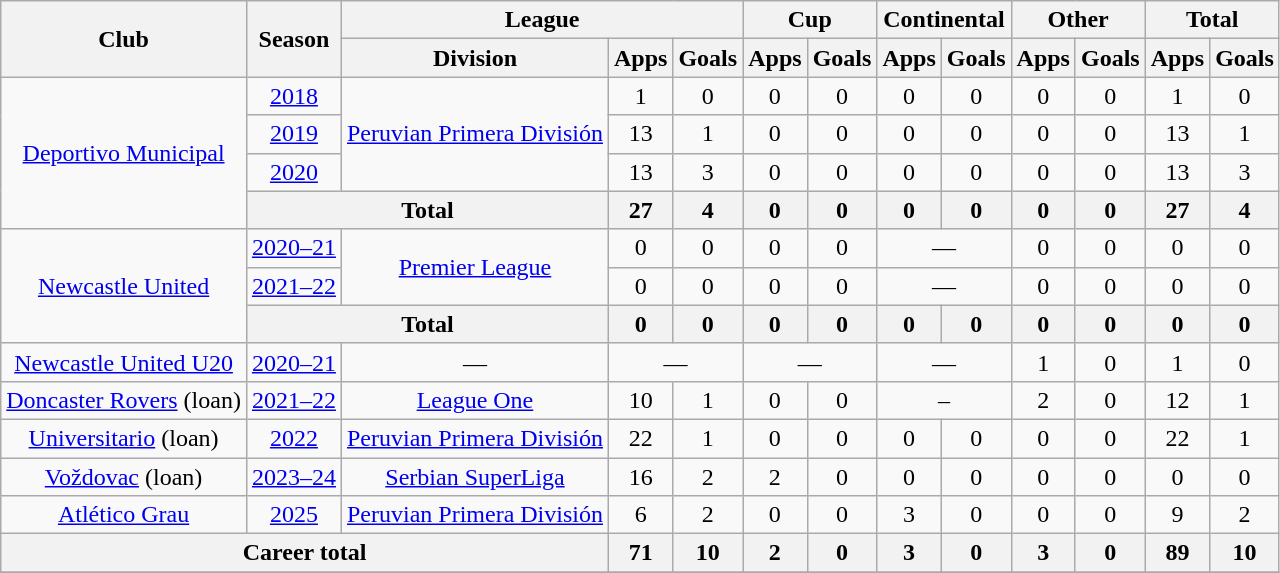<table class=wikitable style=text-align:center>
<tr>
<th rowspan="2">Club</th>
<th rowspan="2">Season</th>
<th colspan="3">League</th>
<th colspan="2">Cup</th>
<th colspan="2">Continental</th>
<th colspan="2">Other</th>
<th colspan="2">Total</th>
</tr>
<tr>
<th>Division</th>
<th>Apps</th>
<th>Goals</th>
<th>Apps</th>
<th>Goals</th>
<th>Apps</th>
<th>Goals</th>
<th>Apps</th>
<th>Goals</th>
<th>Apps</th>
<th>Goals</th>
</tr>
<tr>
<td rowspan="4"><a href='#'>Deportivo Municipal</a></td>
<td><a href='#'>2018</a></td>
<td rowspan=3><a href='#'>Peruvian Primera División</a></td>
<td>1</td>
<td>0</td>
<td>0</td>
<td>0</td>
<td>0</td>
<td>0</td>
<td>0</td>
<td>0</td>
<td>1</td>
<td>0</td>
</tr>
<tr>
<td><a href='#'>2019</a></td>
<td>13</td>
<td>1</td>
<td>0</td>
<td>0</td>
<td>0</td>
<td>0</td>
<td>0</td>
<td>0</td>
<td>13</td>
<td>1</td>
</tr>
<tr>
<td><a href='#'>2020</a></td>
<td>13</td>
<td>3</td>
<td>0</td>
<td>0</td>
<td>0</td>
<td>0</td>
<td>0</td>
<td>0</td>
<td>13</td>
<td>3</td>
</tr>
<tr>
<th colspan="2">Total</th>
<th>27</th>
<th>4</th>
<th>0</th>
<th>0</th>
<th>0</th>
<th>0</th>
<th>0</th>
<th>0</th>
<th>27</th>
<th>4</th>
</tr>
<tr>
<td rowspan="3"><a href='#'>Newcastle United</a></td>
<td><a href='#'>2020–21</a></td>
<td rowspan="2"><a href='#'>Premier League</a></td>
<td>0</td>
<td>0</td>
<td>0</td>
<td>0</td>
<td colspan="2">—</td>
<td>0</td>
<td>0</td>
<td>0</td>
<td>0</td>
</tr>
<tr>
<td><a href='#'>2021–22</a></td>
<td>0</td>
<td>0</td>
<td>0</td>
<td>0</td>
<td colspan="2">—</td>
<td>0</td>
<td>0</td>
<td>0</td>
<td>0</td>
</tr>
<tr>
<th colspan="2">Total</th>
<th>0</th>
<th>0</th>
<th>0</th>
<th>0</th>
<th>0</th>
<th>0</th>
<th>0</th>
<th>0</th>
<th>0</th>
<th>0</th>
</tr>
<tr>
<td><a href='#'>Newcastle United U20</a></td>
<td><a href='#'>2020–21</a></td>
<td colspan="1">—</td>
<td colspan="2">—</td>
<td colspan="2">—</td>
<td colspan="2">—</td>
<td>1</td>
<td>0</td>
<td>1</td>
<td>0</td>
</tr>
<tr>
<td><a href='#'>Doncaster Rovers</a> (loan)</td>
<td><a href='#'>2021–22</a></td>
<td><a href='#'>League One</a></td>
<td>10</td>
<td>1</td>
<td>0</td>
<td>0</td>
<td colspan="2">–</td>
<td>2</td>
<td>0</td>
<td>12</td>
<td>1</td>
</tr>
<tr>
<td><a href='#'>Universitario</a> (loan)</td>
<td><a href='#'>2022</a></td>
<td><a href='#'>Peruvian Primera División</a></td>
<td>22</td>
<td>1</td>
<td>0</td>
<td>0</td>
<td>0</td>
<td>0</td>
<td>0</td>
<td>0</td>
<td>22</td>
<td>1</td>
</tr>
<tr>
<td><a href='#'>Voždovac</a> (loan)</td>
<td><a href='#'>2023–24</a></td>
<td><a href='#'>Serbian SuperLiga</a></td>
<td>16</td>
<td>2</td>
<td>2</td>
<td>0</td>
<td>0</td>
<td>0</td>
<td>0</td>
<td>0</td>
<td>0</td>
<td>0</td>
</tr>
<tr>
<td><a href='#'>Atlético Grau</a></td>
<td><a href='#'>2025</a></td>
<td><a href='#'>Peruvian Primera División</a></td>
<td>6</td>
<td>2</td>
<td>0</td>
<td>0</td>
<td>3</td>
<td>0</td>
<td>0</td>
<td>0</td>
<td>9</td>
<td>2</td>
</tr>
<tr>
<th colspan="3">Career total</th>
<th>71</th>
<th>10</th>
<th>2</th>
<th>0</th>
<th>3</th>
<th>0</th>
<th>3</th>
<th>0</th>
<th>89</th>
<th>10</th>
</tr>
<tr>
</tr>
</table>
